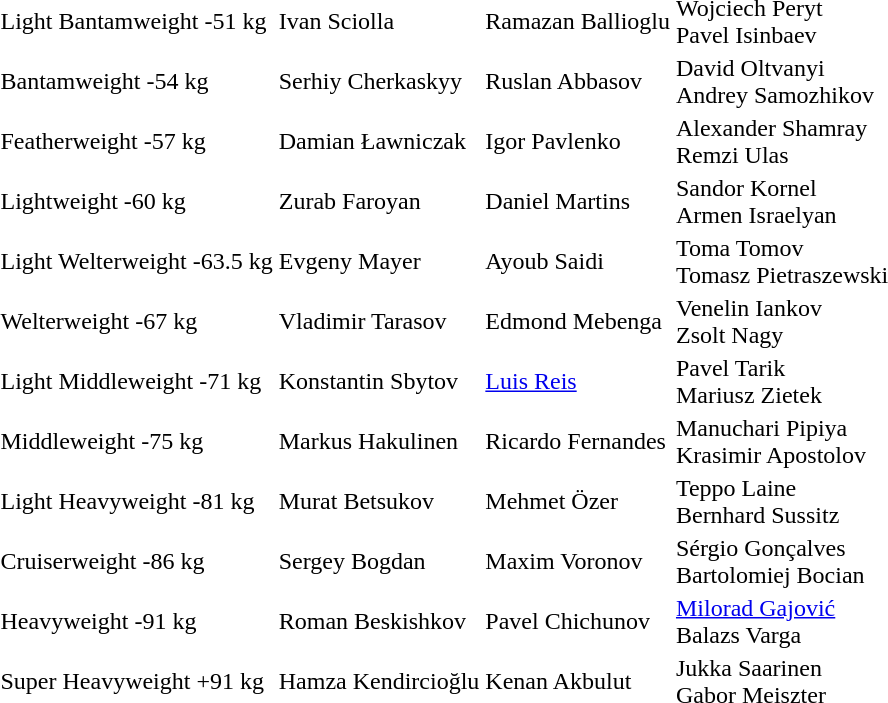<table>
<tr>
<td>Light Bantamweight -51 kg</td>
<td>Ivan Sciolla </td>
<td>Ramazan Ballioglu </td>
<td>Wojciech Peryt <br>Pavel Isinbaev </td>
</tr>
<tr>
<td>Bantamweight -54 kg</td>
<td>Serhiy Cherkaskyy </td>
<td>Ruslan Abbasov </td>
<td>David Oltvanyi <br>Andrey Samozhikov </td>
</tr>
<tr>
<td>Featherweight -57 kg</td>
<td>Damian Ławniczak </td>
<td>Igor Pavlenko </td>
<td>Alexander Shamray <br>Remzi Ulas </td>
</tr>
<tr>
<td>Lightweight -60 kg</td>
<td>Zurab Faroyan </td>
<td>Daniel Martins </td>
<td>Sandor Kornel <br>Armen Israelyan </td>
</tr>
<tr>
<td>Light Welterweight -63.5 kg</td>
<td>Evgeny Mayer </td>
<td>Ayoub Saidi </td>
<td>Toma Tomov <br>Tomasz Pietraszewski </td>
</tr>
<tr>
<td>Welterweight -67 kg</td>
<td>Vladimir Tarasov </td>
<td>Edmond Mebenga </td>
<td>Venelin Iankov <br>Zsolt Nagy </td>
</tr>
<tr>
<td>Light Middleweight -71 kg</td>
<td>Konstantin Sbytov </td>
<td><a href='#'>Luis Reis</a> </td>
<td>Pavel Tarik <br>Mariusz Zietek </td>
</tr>
<tr>
<td>Middleweight -75 kg</td>
<td>Markus Hakulinen </td>
<td>Ricardo Fernandes </td>
<td>Manuchari Pipiya <br>Krasimir Apostolov </td>
</tr>
<tr>
<td>Light Heavyweight -81 kg</td>
<td>Murat Betsukov </td>
<td>Mehmet Özer </td>
<td>Teppo Laine <br>Bernhard Sussitz </td>
</tr>
<tr>
<td>Cruiserweight -86 kg</td>
<td>Sergey Bogdan </td>
<td>Maxim Voronov </td>
<td>Sérgio Gonçalves <br>Bartolomiej Bocian </td>
</tr>
<tr>
<td>Heavyweight -91 kg</td>
<td>Roman Beskishkov </td>
<td>Pavel Chichunov </td>
<td><a href='#'>Milorad Gajović</a> <br>Balazs Varga </td>
</tr>
<tr>
<td>Super Heavyweight +91 kg</td>
<td>Hamza Kendircioğlu </td>
<td>Kenan Akbulut </td>
<td>Jukka Saarinen <br>Gabor Meiszter </td>
</tr>
<tr>
</tr>
</table>
